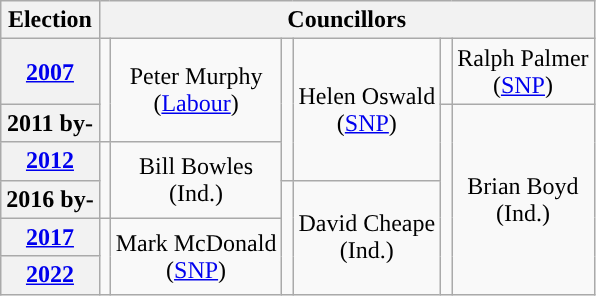<table class="wikitable" style="text-align:center">
<tr>
<th>Election</th>
<th colspan=8>Councillors</th>
</tr>
<tr>
<th><a href='#'>2007</a></th>
<td rowspan=2; style="background-color: "></td>
<td rowspan=2>Peter Murphy<br>(<a href='#'>Labour</a>)</td>
<td rowspan=3; style="background-color: "></td>
<td rowspan=3>Helen Oswald<br>(<a href='#'>SNP</a>)</td>
<td rowspan=1; style="background-color: "></td>
<td rowspan=1>Ralph Palmer<br>(<a href='#'>SNP</a>)</td>
</tr>
<tr>
<th>2011 by-</th>
<td rowspan=5; style="background-color: "></td>
<td rowspan=5>Brian Boyd<br>(Ind.)</td>
</tr>
<tr>
<th><a href='#'>2012</a></th>
<td rowspan=2; style="background-color: "></td>
<td rowspan=2>Bill Bowles<br>(Ind.)</td>
</tr>
<tr>
<th>2016 by-</th>
<td rowspan=3; style="background-color: "></td>
<td rowspan=3>David Cheape<br>(Ind.)</td>
</tr>
<tr>
<th><a href='#'>2017</a></th>
<td rowspan=2; style="background-color: "></td>
<td rowspan=2>Mark McDonald<br>(<a href='#'>SNP</a>)</td>
</tr>
<tr>
<th><a href='#'>2022</a></th>
</tr>
</table>
